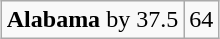<table class="wikitable" style="margin-left: auto; margin-right: auto; border: none;">
<tr align="center">
</tr>
<tr align="center">
<td><strong>Alabama</strong> by 37.5</td>
<td>64</td>
</tr>
</table>
